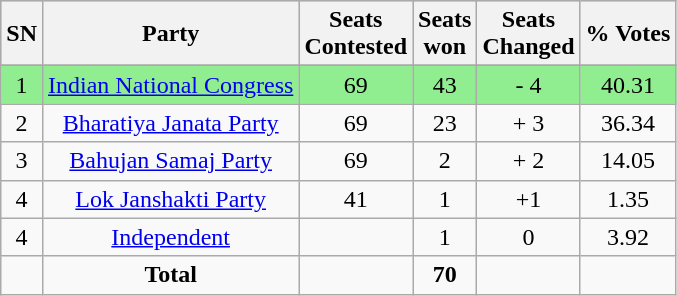<table class="wikitable sortable" style="text-align:center;">
<tr bgcolor="#cccccc">
<th>SN</th>
<th>Party</th>
<th>Seats<br>Contested</th>
<th>Seats<br>won</th>
<th>Seats<br> Changed</th>
<th>% Votes</th>
</tr>
<tr>
</tr>
<tr style="background: #90EE90;">
<td>1</td>
<td><a href='#'>Indian National Congress</a></td>
<td>69</td>
<td>43</td>
<td>- 4</td>
<td>40.31</td>
</tr>
<tr>
<td>2</td>
<td><a href='#'>Bharatiya Janata Party</a></td>
<td>69</td>
<td>23</td>
<td>+ 3</td>
<td>36.34</td>
</tr>
<tr>
<td>3</td>
<td><a href='#'>Bahujan Samaj Party</a></td>
<td>69</td>
<td>2</td>
<td>+ 2</td>
<td>14.05</td>
</tr>
<tr>
<td>4</td>
<td><a href='#'>Lok Janshakti Party</a></td>
<td>41</td>
<td>1</td>
<td>+1</td>
<td>1.35</td>
</tr>
<tr>
<td>4</td>
<td><a href='#'>Independent</a></td>
<td></td>
<td>1</td>
<td>0</td>
<td>3.92</td>
</tr>
<tr>
<td></td>
<td><strong>Total</strong></td>
<td></td>
<td><strong>70</strong></td>
<td></td>
<td></td>
</tr>
</table>
